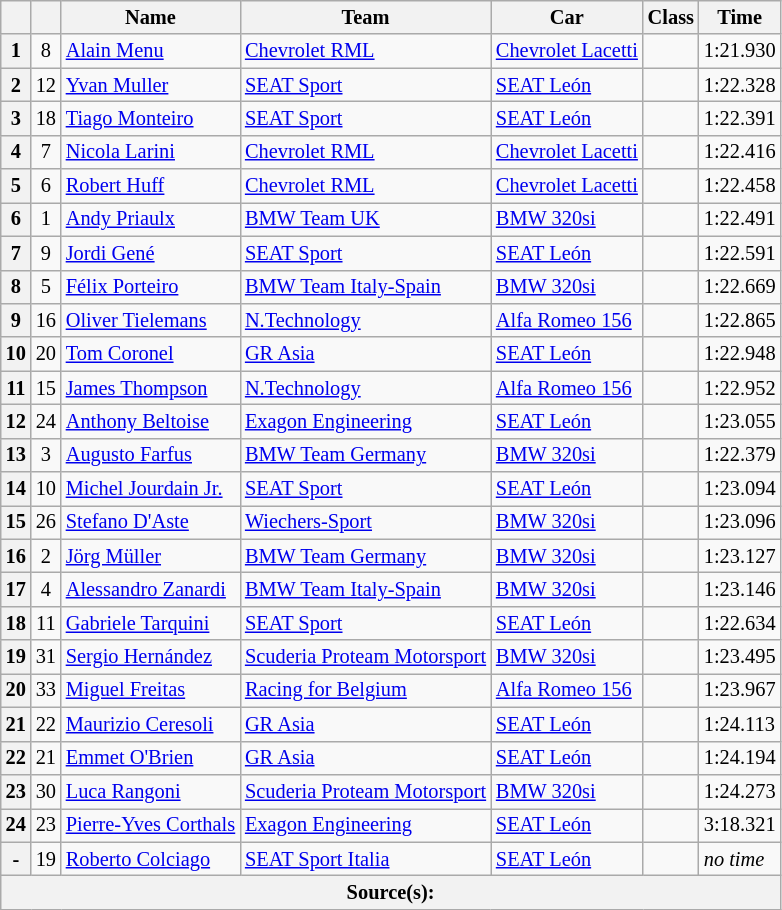<table class="wikitable" style="font-size: 85%;">
<tr>
<th></th>
<th></th>
<th>Name</th>
<th>Team</th>
<th>Car</th>
<th>Class</th>
<th>Time</th>
</tr>
<tr>
<th>1</th>
<td align="center">8</td>
<td> <a href='#'>Alain Menu</a></td>
<td><a href='#'>Chevrolet RML</a></td>
<td><a href='#'>Chevrolet Lacetti</a></td>
<td></td>
<td>1:21.930</td>
</tr>
<tr>
<th>2</th>
<td align="center">12</td>
<td> <a href='#'>Yvan Muller</a></td>
<td><a href='#'>SEAT Sport</a></td>
<td><a href='#'>SEAT León</a></td>
<td></td>
<td>1:22.328</td>
</tr>
<tr>
<th>3</th>
<td align="center">18</td>
<td> <a href='#'>Tiago Monteiro</a></td>
<td><a href='#'>SEAT Sport</a></td>
<td><a href='#'>SEAT León</a></td>
<td></td>
<td>1:22.391</td>
</tr>
<tr>
<th>4</th>
<td align="center">7</td>
<td> <a href='#'>Nicola Larini</a></td>
<td><a href='#'>Chevrolet RML</a></td>
<td><a href='#'>Chevrolet Lacetti</a></td>
<td></td>
<td>1:22.416</td>
</tr>
<tr>
<th>5</th>
<td align="center">6</td>
<td> <a href='#'>Robert Huff</a></td>
<td><a href='#'>Chevrolet RML</a></td>
<td><a href='#'>Chevrolet Lacetti</a></td>
<td></td>
<td>1:22.458</td>
</tr>
<tr>
<th>6</th>
<td align="center">1</td>
<td> <a href='#'>Andy Priaulx</a></td>
<td><a href='#'>BMW Team UK</a></td>
<td><a href='#'>BMW 320si</a></td>
<td></td>
<td>1:22.491</td>
</tr>
<tr>
<th>7</th>
<td align="center">9</td>
<td> <a href='#'>Jordi Gené</a></td>
<td><a href='#'>SEAT Sport</a></td>
<td><a href='#'>SEAT León</a></td>
<td></td>
<td>1:22.591</td>
</tr>
<tr>
<th>8</th>
<td align="center">5</td>
<td> <a href='#'>Félix Porteiro</a></td>
<td><a href='#'>BMW Team Italy-Spain</a></td>
<td><a href='#'>BMW 320si</a></td>
<td></td>
<td>1:22.669</td>
</tr>
<tr>
<th>9</th>
<td align="center">16</td>
<td> <a href='#'>Oliver Tielemans</a></td>
<td><a href='#'>N.Technology</a></td>
<td><a href='#'>Alfa Romeo 156</a></td>
<td></td>
<td>1:22.865</td>
</tr>
<tr>
<th>10</th>
<td align="center">20</td>
<td> <a href='#'>Tom Coronel</a></td>
<td><a href='#'>GR Asia</a></td>
<td><a href='#'>SEAT León</a></td>
<td></td>
<td>1:22.948</td>
</tr>
<tr>
<th>11</th>
<td align="center">15</td>
<td> <a href='#'>James Thompson</a></td>
<td><a href='#'>N.Technology</a></td>
<td><a href='#'>Alfa Romeo 156</a></td>
<td></td>
<td>1:22.952</td>
</tr>
<tr>
<th>12</th>
<td align="center">24</td>
<td> <a href='#'>Anthony Beltoise</a></td>
<td><a href='#'>Exagon Engineering</a></td>
<td><a href='#'>SEAT León</a></td>
<td align=center></td>
<td>1:23.055</td>
</tr>
<tr>
<th>13 </th>
<td align="center">3</td>
<td> <a href='#'>Augusto Farfus</a></td>
<td><a href='#'>BMW Team Germany</a></td>
<td><a href='#'>BMW 320si</a></td>
<td></td>
<td>1:22.379</td>
</tr>
<tr>
<th>14</th>
<td align="center">10</td>
<td> <a href='#'>Michel Jourdain Jr.</a></td>
<td><a href='#'>SEAT Sport</a></td>
<td><a href='#'>SEAT León</a></td>
<td></td>
<td>1:23.094</td>
</tr>
<tr>
<th>15</th>
<td align="center">26</td>
<td> <a href='#'>Stefano D'Aste</a></td>
<td><a href='#'>Wiechers-Sport</a></td>
<td><a href='#'>BMW 320si</a></td>
<td align=center></td>
<td>1:23.096</td>
</tr>
<tr>
<th>16</th>
<td align="center">2</td>
<td> <a href='#'>Jörg Müller</a></td>
<td><a href='#'>BMW Team Germany</a></td>
<td><a href='#'>BMW 320si</a></td>
<td></td>
<td>1:23.127</td>
</tr>
<tr>
<th>17</th>
<td align="center">4</td>
<td> <a href='#'>Alessandro Zanardi</a></td>
<td><a href='#'>BMW Team Italy-Spain</a></td>
<td><a href='#'>BMW 320si</a></td>
<td></td>
<td>1:23.146</td>
</tr>
<tr>
<th>18 </th>
<td align="center">11</td>
<td> <a href='#'>Gabriele Tarquini</a></td>
<td><a href='#'>SEAT Sport</a></td>
<td><a href='#'>SEAT León</a></td>
<td></td>
<td>1:22.634</td>
</tr>
<tr>
<th>19</th>
<td align="center">31</td>
<td> <a href='#'>Sergio Hernández</a></td>
<td><a href='#'>Scuderia Proteam Motorsport</a></td>
<td><a href='#'>BMW 320si</a></td>
<td align=center></td>
<td>1:23.495</td>
</tr>
<tr>
<th>20</th>
<td align="center">33</td>
<td> <a href='#'>Miguel Freitas</a></td>
<td><a href='#'>Racing for Belgium</a></td>
<td><a href='#'>Alfa Romeo 156</a></td>
<td align=center></td>
<td>1:23.967</td>
</tr>
<tr>
<th>21</th>
<td align="center">22</td>
<td> <a href='#'>Maurizio Ceresoli</a></td>
<td><a href='#'>GR Asia</a></td>
<td><a href='#'>SEAT León</a></td>
<td align=center></td>
<td>1:24.113</td>
</tr>
<tr>
<th>22</th>
<td align="center">21</td>
<td> <a href='#'>Emmet O'Brien</a></td>
<td><a href='#'>GR Asia</a></td>
<td><a href='#'>SEAT León</a></td>
<td align=center></td>
<td>1:24.194</td>
</tr>
<tr>
<th>23</th>
<td align="center">30</td>
<td> <a href='#'>Luca Rangoni</a></td>
<td><a href='#'>Scuderia Proteam Motorsport</a></td>
<td><a href='#'>BMW 320si</a></td>
<td align=center></td>
<td>1:24.273</td>
</tr>
<tr>
<th>24</th>
<td align="center">23</td>
<td> <a href='#'>Pierre-Yves Corthals</a></td>
<td><a href='#'>Exagon Engineering</a></td>
<td><a href='#'>SEAT León</a></td>
<td align=center></td>
<td>3:18.321</td>
</tr>
<tr>
<th>-</th>
<td align="center">19</td>
<td> <a href='#'>Roberto Colciago</a></td>
<td><a href='#'>SEAT Sport Italia</a></td>
<td><a href='#'>SEAT León</a></td>
<td align=center></td>
<td><em>no time</em></td>
</tr>
<tr>
<th colspan="7">Source(s): </th>
</tr>
</table>
